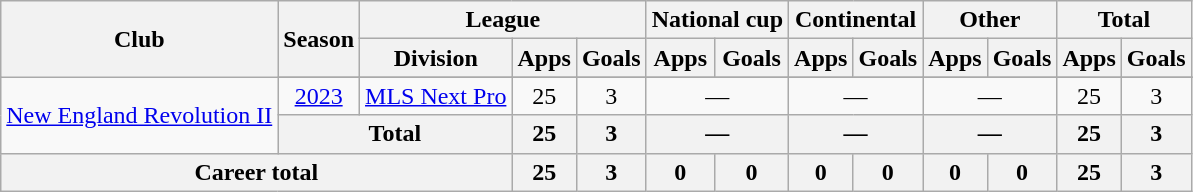<table class=wikitable style=text-align:center>
<tr>
<th rowspan=2>Club</th>
<th rowspan=2>Season</th>
<th colspan=3>League</th>
<th colspan=2>National cup</th>
<th colspan=2>Continental</th>
<th colspan=2>Other</th>
<th colspan=2>Total</th>
</tr>
<tr>
<th>Division</th>
<th>Apps</th>
<th>Goals</th>
<th>Apps</th>
<th>Goals</th>
<th>Apps</th>
<th>Goals</th>
<th>Apps</th>
<th>Goals</th>
<th>Apps</th>
<th>Goals</th>
</tr>
<tr>
<td rowspan=3><a href='#'>New England Revolution II</a></td>
</tr>
<tr>
<td><a href='#'>2023</a></td>
<td><a href='#'>MLS Next Pro</a></td>
<td>25</td>
<td>3</td>
<td colspan=2>—</td>
<td colspan=2>—</td>
<td colspan=2>—</td>
<td>25</td>
<td>3</td>
</tr>
<tr>
<th colspan=2>Total</th>
<th>25</th>
<th>3</th>
<th colspan=2>—</th>
<th colspan=2>—</th>
<th colspan=2>—</th>
<th>25</th>
<th>3</th>
</tr>
<tr>
<th colspan=3>Career total</th>
<th>25</th>
<th>3</th>
<th>0</th>
<th>0</th>
<th>0</th>
<th>0</th>
<th>0</th>
<th>0</th>
<th>25</th>
<th>3</th>
</tr>
</table>
